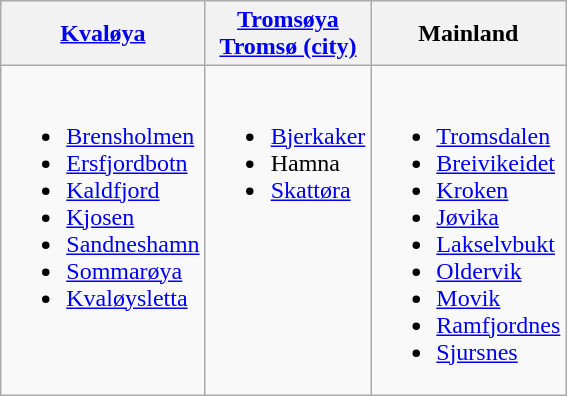<table class="wikitable">
<tr>
<th><a href='#'>Kvaløya</a></th>
<th><a href='#'>Tromsøya</a><br><a href='#'>Tromsø (city)</a></th>
<th>Mainland</th>
</tr>
<tr valign="top">
<td><br><ul><li><a href='#'>Brensholmen</a></li><li><a href='#'>Ersfjordbotn</a></li><li><a href='#'>Kaldfjord</a></li><li><a href='#'>Kjosen</a></li><li><a href='#'>Sandneshamn</a></li><li><a href='#'>Sommarøya</a></li><li><a href='#'>Kvaløysletta</a></li></ul></td>
<td><br><ul><li><a href='#'>Bjerkaker</a></li><li>Hamna</li><li><a href='#'>Skattøra</a></li></ul></td>
<td><br><ul><li><a href='#'>Tromsdalen</a></li><li><a href='#'>Breivikeidet</a></li><li><a href='#'>Kroken</a></li><li><a href='#'>Jøvika</a></li><li><a href='#'>Lakselvbukt</a></li><li><a href='#'>Oldervik</a></li><li><a href='#'>Movik</a></li><li><a href='#'>Ramfjordnes</a></li><li><a href='#'>Sjursnes</a></li></ul></td>
</tr>
</table>
